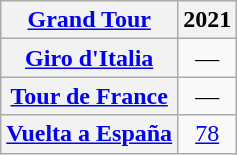<table class="wikitable plainrowheaders">
<tr>
<th scope="col"><a href='#'>Grand Tour</a></th>
<th scope="col">2021</th>
</tr>
<tr style="text-align:center;">
<th scope="row"> <a href='#'>Giro d'Italia</a></th>
<td>—</td>
</tr>
<tr style="text-align:center;">
<th scope="row"> <a href='#'>Tour de France</a></th>
<td>—</td>
</tr>
<tr style="text-align:center;">
<th scope="row"> <a href='#'>Vuelta a España</a></th>
<td><a href='#'>78</a></td>
</tr>
</table>
